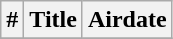<table class="wikitable plainrowheaders">
<tr>
<th>#</th>
<th>Title</th>
<th>Airdate</th>
</tr>
<tr>
</tr>
</table>
